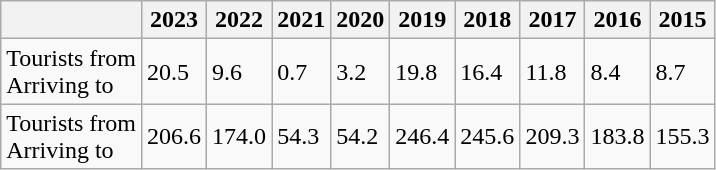<table class="wikitable">
<tr>
<th></th>
<th>2023</th>
<th>2022</th>
<th>2021</th>
<th>2020</th>
<th>2019</th>
<th>2018</th>
<th>2017</th>
<th>2016</th>
<th>2015</th>
</tr>
<tr>
<td>Tourists from <br>Arriving to </td>
<td>20.5</td>
<td>9.6</td>
<td>0.7</td>
<td>3.2</td>
<td>19.8</td>
<td>16.4</td>
<td>11.8</td>
<td>8.4</td>
<td>8.7</td>
</tr>
<tr>
<td>Tourists from <br>Arriving to </td>
<td>206.6</td>
<td>174.0</td>
<td>54.3</td>
<td>54.2</td>
<td>246.4</td>
<td>245.6</td>
<td>209.3</td>
<td>183.8</td>
<td>155.3</td>
</tr>
</table>
